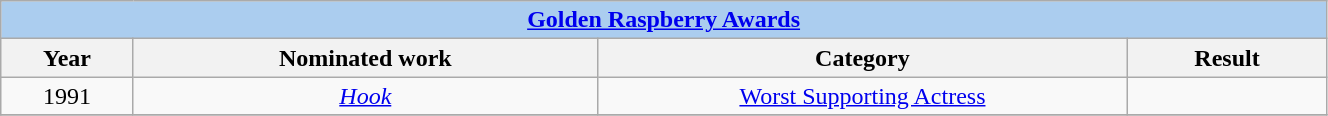<table width="70%" class="wikitable sortable">
<tr>
<th colspan="4" style="background:#abcdef;" align="center"><a href='#'>Golden Raspberry Awards</a></th>
</tr>
<tr>
<th width="10%">Year</th>
<th width="35%">Nominated work</th>
<th width="40%">Category</th>
<th width="15%">Result</th>
</tr>
<tr>
<td align="center">1991</td>
<td align="center"><em><a href='#'>Hook</a></em></td>
<td align="center"><a href='#'>Worst Supporting Actress</a></td>
<td></td>
</tr>
<tr>
</tr>
</table>
